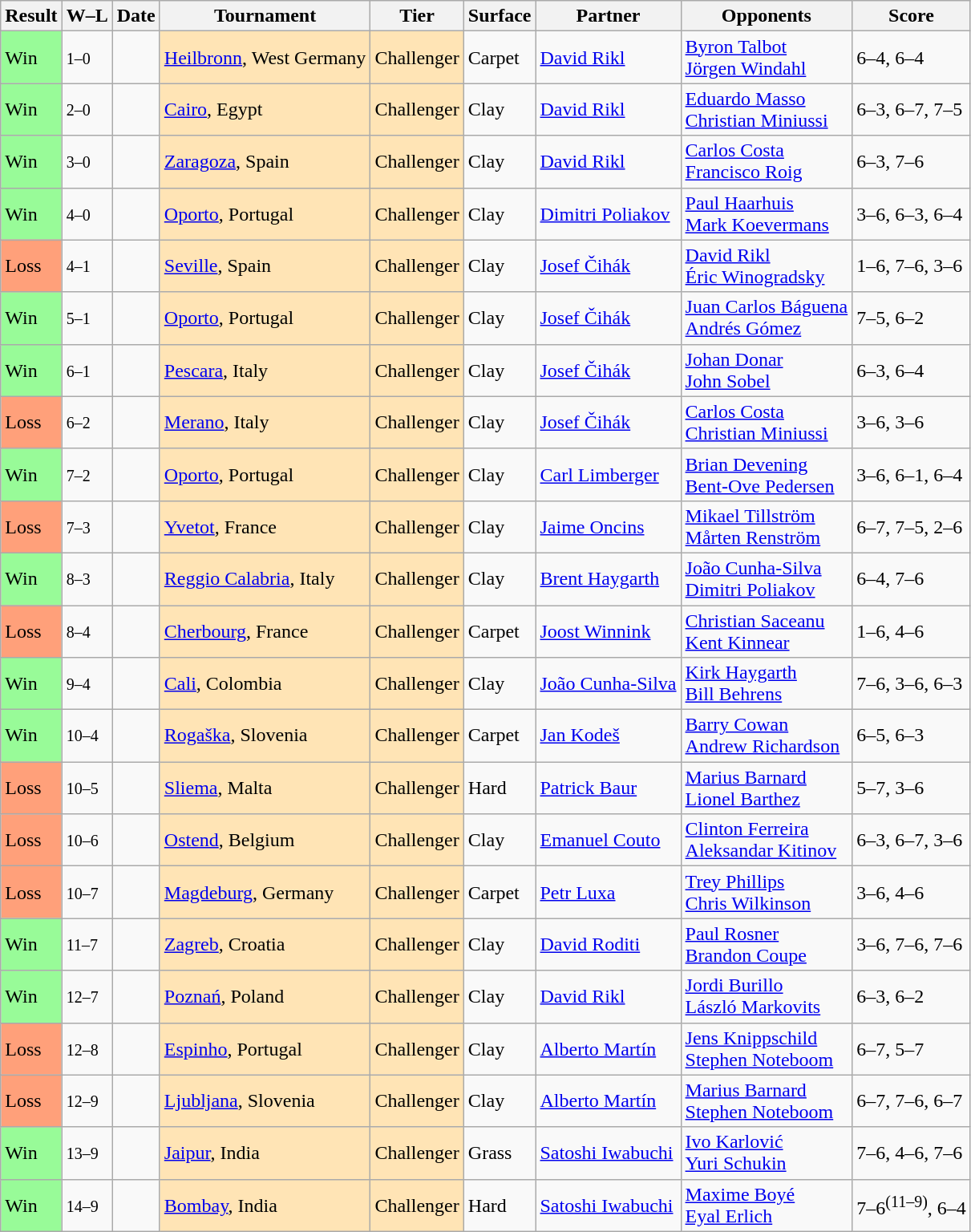<table class="sortable wikitable">
<tr>
<th>Result</th>
<th class="unsortable">W–L</th>
<th>Date</th>
<th>Tournament</th>
<th>Tier</th>
<th>Surface</th>
<th>Partner</th>
<th>Opponents</th>
<th class="unsortable">Score</th>
</tr>
<tr>
<td bgcolor=98FB98>Win</td>
<td><small>1–0</small></td>
<td></td>
<td style="background:moccasin;"><a href='#'>Heilbronn</a>, West Germany</td>
<td style="background:moccasin;">Challenger</td>
<td>Carpet</td>
<td> <a href='#'>David Rikl</a></td>
<td> <a href='#'>Byron Talbot</a> <br>  <a href='#'>Jörgen Windahl</a></td>
<td>6–4, 6–4</td>
</tr>
<tr>
<td bgcolor=98FB98>Win</td>
<td><small>2–0</small></td>
<td></td>
<td style="background:moccasin;"><a href='#'>Cairo</a>, Egypt</td>
<td style="background:moccasin;">Challenger</td>
<td>Clay</td>
<td> <a href='#'>David Rikl</a></td>
<td> <a href='#'>Eduardo Masso</a> <br>  <a href='#'>Christian Miniussi</a></td>
<td>6–3, 6–7, 7–5</td>
</tr>
<tr>
<td bgcolor=98FB98>Win</td>
<td><small>3–0</small></td>
<td></td>
<td style="background:moccasin;"><a href='#'>Zaragoza</a>, Spain</td>
<td style="background:moccasin;">Challenger</td>
<td>Clay</td>
<td> <a href='#'>David Rikl</a></td>
<td> <a href='#'>Carlos Costa</a> <br>  <a href='#'>Francisco Roig</a></td>
<td>6–3, 7–6</td>
</tr>
<tr>
<td bgcolor=98FB98>Win</td>
<td><small>4–0</small></td>
<td></td>
<td style="background:moccasin;"><a href='#'>Oporto</a>, Portugal</td>
<td style="background:moccasin;">Challenger</td>
<td>Clay</td>
<td> <a href='#'>Dimitri Poliakov</a></td>
<td> <a href='#'>Paul Haarhuis</a> <br>  <a href='#'>Mark Koevermans</a></td>
<td>3–6, 6–3, 6–4</td>
</tr>
<tr>
<td bgcolor=FFA07A>Loss</td>
<td><small>4–1</small></td>
<td></td>
<td style="background:moccasin;"><a href='#'>Seville</a>, Spain</td>
<td style="background:moccasin;">Challenger</td>
<td>Clay</td>
<td> <a href='#'>Josef Čihák</a></td>
<td> <a href='#'>David Rikl</a> <br>  <a href='#'>Éric Winogradsky</a></td>
<td>1–6, 7–6, 3–6</td>
</tr>
<tr>
<td bgcolor=98FB98>Win</td>
<td><small>5–1</small></td>
<td></td>
<td style="background:moccasin;"><a href='#'>Oporto</a>, Portugal</td>
<td style="background:moccasin;">Challenger</td>
<td>Clay</td>
<td> <a href='#'>Josef Čihák</a></td>
<td> <a href='#'>Juan Carlos Báguena</a> <br>  <a href='#'>Andrés Gómez</a></td>
<td>7–5, 6–2</td>
</tr>
<tr>
<td bgcolor=98FB98>Win</td>
<td><small>6–1</small></td>
<td></td>
<td style="background:moccasin;"><a href='#'>Pescara</a>, Italy</td>
<td style="background:moccasin;">Challenger</td>
<td>Clay</td>
<td> <a href='#'>Josef Čihák</a></td>
<td> <a href='#'>Johan Donar</a> <br>  <a href='#'>John Sobel</a></td>
<td>6–3, 6–4</td>
</tr>
<tr>
<td bgcolor=FFA07A>Loss</td>
<td><small>6–2</small></td>
<td></td>
<td style="background:moccasin;"><a href='#'>Merano</a>, Italy</td>
<td style="background:moccasin;">Challenger</td>
<td>Clay</td>
<td> <a href='#'>Josef Čihák</a></td>
<td> <a href='#'>Carlos Costa</a> <br>  <a href='#'>Christian Miniussi</a></td>
<td>3–6, 3–6</td>
</tr>
<tr>
<td bgcolor=98FB98>Win</td>
<td><small>7–2</small></td>
<td></td>
<td style="background:moccasin;"><a href='#'>Oporto</a>, Portugal</td>
<td style="background:moccasin;">Challenger</td>
<td>Clay</td>
<td> <a href='#'>Carl Limberger</a></td>
<td> <a href='#'>Brian Devening</a> <br>  <a href='#'>Bent-Ove Pedersen</a></td>
<td>3–6, 6–1, 6–4</td>
</tr>
<tr>
<td bgcolor=FFA07A>Loss</td>
<td><small>7–3</small></td>
<td></td>
<td style="background:moccasin;"><a href='#'>Yvetot</a>, France</td>
<td style="background:moccasin;">Challenger</td>
<td>Clay</td>
<td> <a href='#'>Jaime Oncins</a></td>
<td> <a href='#'>Mikael Tillström</a> <br>  <a href='#'>Mårten Renström</a></td>
<td>6–7, 7–5, 2–6</td>
</tr>
<tr>
<td bgcolor=98FB98>Win</td>
<td><small>8–3</small></td>
<td></td>
<td style="background:moccasin;"><a href='#'>Reggio Calabria</a>, Italy</td>
<td style="background:moccasin;">Challenger</td>
<td>Clay</td>
<td> <a href='#'>Brent Haygarth</a></td>
<td> <a href='#'>João Cunha-Silva</a> <br>  <a href='#'>Dimitri Poliakov</a></td>
<td>6–4, 7–6</td>
</tr>
<tr>
<td bgcolor=FFA07A>Loss</td>
<td><small>8–4</small></td>
<td></td>
<td style="background:moccasin;"><a href='#'>Cherbourg</a>, France</td>
<td style="background:moccasin;">Challenger</td>
<td>Carpet</td>
<td> <a href='#'>Joost Winnink</a></td>
<td> <a href='#'>Christian Saceanu</a> <br>  <a href='#'>Kent Kinnear</a></td>
<td>1–6, 4–6</td>
</tr>
<tr>
<td bgcolor=98FB98>Win</td>
<td><small>9–4</small></td>
<td></td>
<td style="background:moccasin;"><a href='#'>Cali</a>, Colombia</td>
<td style="background:moccasin;">Challenger</td>
<td>Clay</td>
<td> <a href='#'>João Cunha-Silva</a></td>
<td> <a href='#'>Kirk Haygarth</a> <br>  <a href='#'>Bill Behrens</a></td>
<td>7–6, 3–6, 6–3</td>
</tr>
<tr>
<td bgcolor=98FB98>Win</td>
<td><small>10–4</small></td>
<td></td>
<td style="background:moccasin;"><a href='#'>Rogaška</a>, Slovenia</td>
<td style="background:moccasin;">Challenger</td>
<td>Carpet</td>
<td> <a href='#'>Jan Kodeš</a></td>
<td> <a href='#'>Barry Cowan</a> <br>  <a href='#'>Andrew Richardson</a></td>
<td>6–5, 6–3</td>
</tr>
<tr>
<td bgcolor=FFA07A>Loss</td>
<td><small>10–5</small></td>
<td></td>
<td style="background:moccasin;"><a href='#'>Sliema</a>, Malta</td>
<td style="background:moccasin;">Challenger</td>
<td>Hard</td>
<td> <a href='#'>Patrick Baur</a></td>
<td> <a href='#'>Marius Barnard</a> <br>  <a href='#'>Lionel Barthez</a></td>
<td>5–7, 3–6</td>
</tr>
<tr>
<td bgcolor=FFA07A>Loss</td>
<td><small>10–6</small></td>
<td></td>
<td style="background:moccasin;"><a href='#'>Ostend</a>, Belgium</td>
<td style="background:moccasin;">Challenger</td>
<td>Clay</td>
<td> <a href='#'>Emanuel Couto</a></td>
<td> <a href='#'>Clinton Ferreira</a> <br>  <a href='#'>Aleksandar Kitinov</a></td>
<td>6–3, 6–7, 3–6</td>
</tr>
<tr>
<td bgcolor=FFA07A>Loss</td>
<td><small>10–7</small></td>
<td></td>
<td style="background:moccasin;"><a href='#'>Magdeburg</a>, Germany</td>
<td style="background:moccasin;">Challenger</td>
<td>Carpet</td>
<td> <a href='#'>Petr Luxa</a></td>
<td> <a href='#'>Trey Phillips</a> <br>  <a href='#'>Chris Wilkinson</a></td>
<td>3–6, 4–6</td>
</tr>
<tr>
<td bgcolor=98FB98>Win</td>
<td><small>11–7</small></td>
<td></td>
<td style="background:moccasin;"><a href='#'>Zagreb</a>, Croatia</td>
<td style="background:moccasin;">Challenger</td>
<td>Clay</td>
<td> <a href='#'>David Roditi</a></td>
<td> <a href='#'>Paul Rosner</a> <br>  <a href='#'>Brandon Coupe</a></td>
<td>3–6, 7–6, 7–6</td>
</tr>
<tr>
<td bgcolor=98FB98>Win</td>
<td><small>12–7</small></td>
<td></td>
<td style="background:moccasin;"><a href='#'>Poznań</a>, Poland</td>
<td style="background:moccasin;">Challenger</td>
<td>Clay</td>
<td> <a href='#'>David Rikl</a></td>
<td> <a href='#'>Jordi Burillo</a> <br>  <a href='#'>László Markovits</a></td>
<td>6–3, 6–2</td>
</tr>
<tr>
<td bgcolor=FFA07A>Loss</td>
<td><small>12–8</small></td>
<td></td>
<td style="background:moccasin;"><a href='#'>Espinho</a>, Portugal</td>
<td style="background:moccasin;">Challenger</td>
<td>Clay</td>
<td> <a href='#'>Alberto Martín</a></td>
<td> <a href='#'>Jens Knippschild</a> <br>  <a href='#'>Stephen Noteboom</a></td>
<td>6–7, 5–7</td>
</tr>
<tr>
<td bgcolor=FFA07A>Loss</td>
<td><small>12–9</small></td>
<td></td>
<td style="background:moccasin;"><a href='#'>Ljubljana</a>, Slovenia</td>
<td style="background:moccasin;">Challenger</td>
<td>Clay</td>
<td> <a href='#'>Alberto Martín</a></td>
<td> <a href='#'>Marius Barnard</a> <br>  <a href='#'>Stephen Noteboom</a></td>
<td>6–7, 7–6, 6–7</td>
</tr>
<tr>
<td bgcolor=98FB98>Win</td>
<td><small>13–9</small></td>
<td></td>
<td style="background:moccasin;"><a href='#'>Jaipur</a>, India</td>
<td style="background:moccasin;">Challenger</td>
<td>Grass</td>
<td> <a href='#'>Satoshi Iwabuchi</a></td>
<td> <a href='#'>Ivo Karlović</a> <br>  <a href='#'>Yuri Schukin</a></td>
<td>7–6, 4–6, 7–6</td>
</tr>
<tr>
<td bgcolor=98FB98>Win</td>
<td><small>14–9</small></td>
<td></td>
<td style="background:moccasin;"><a href='#'>Bombay</a>, India</td>
<td style="background:moccasin;">Challenger</td>
<td>Hard</td>
<td> <a href='#'>Satoshi Iwabuchi</a></td>
<td> <a href='#'>Maxime Boyé</a> <br>  <a href='#'>Eyal Erlich</a></td>
<td>7–6<sup>(11–9)</sup>, 6–4</td>
</tr>
</table>
